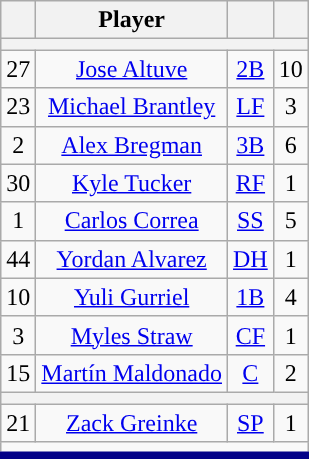<table class="wikitable" style="text-align:center">
<tr>
<th></th>
<th>Player</th>
<th></th>
<th></th>
</tr>
<tr>
<th colspan="4"></th>
</tr>
<tr>
<td>27</td>
<td><a href='#'>Jose Altuve</a></td>
<td><a href='#'>2B</a></td>
<td>10</td>
</tr>
<tr>
<td>23</td>
<td><a href='#'>Michael Brantley</a></td>
<td><a href='#'>LF</a></td>
<td>3</td>
</tr>
<tr>
<td>2</td>
<td><a href='#'>Alex Bregman</a></td>
<td><a href='#'>3B</a></td>
<td>6</td>
</tr>
<tr>
<td>30</td>
<td><a href='#'>Kyle Tucker</a></td>
<td><a href='#'>RF</a></td>
<td>1</td>
</tr>
<tr>
<td>1</td>
<td><a href='#'>Carlos Correa</a></td>
<td><a href='#'>SS</a></td>
<td>5</td>
</tr>
<tr>
<td>44</td>
<td><a href='#'>Yordan Alvarez</a></td>
<td><a href='#'>DH</a></td>
<td>1</td>
</tr>
<tr>
<td>10</td>
<td><a href='#'>Yuli Gurriel</a></td>
<td><a href='#'>1B</a></td>
<td>4</td>
</tr>
<tr>
<td>3</td>
<td><a href='#'>Myles Straw</a></td>
<td><a href='#'>CF</a></td>
<td>1</td>
</tr>
<tr>
<td>15</td>
<td><a href='#'>Martín Maldonado</a></td>
<td><a href='#'>C</a></td>
<td>2</td>
</tr>
<tr>
<th colspan="4"></th>
</tr>
<tr>
<td>21</td>
<td><a href='#'>Zack Greinke</a></td>
<td><a href='#'>SP</a></td>
<td>1</td>
</tr>
<tr>
<td style="border-bottom:#020088 5px solid;" colspan="4"></td>
</tr>
</table>
